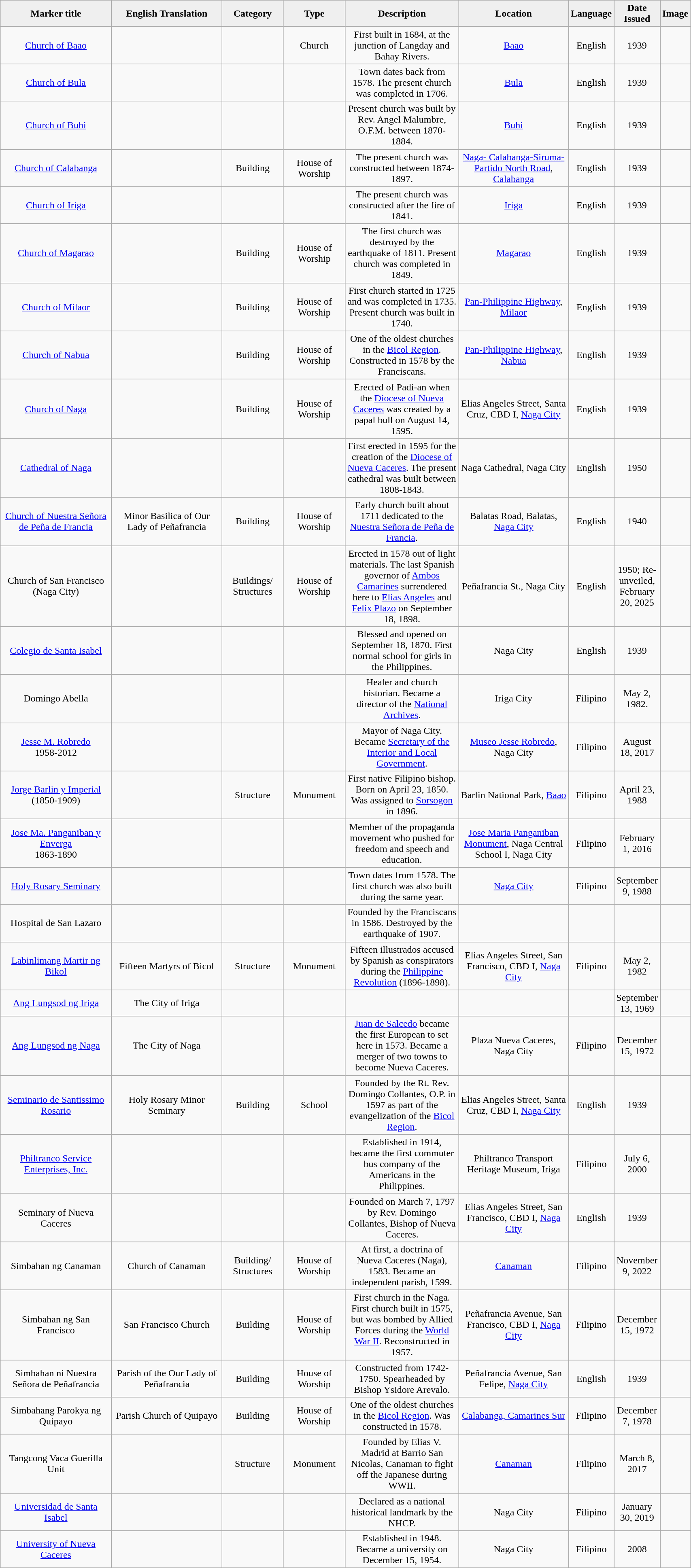<table class="wikitable" style="width:90%; text-align:center;">
<tr>
<th style="width:20%; background:#efefef;">Marker title</th>
<th style="width:20%; background:#efefef;">English Translation</th>
<th style="width:10%; background:#efefef;">Category</th>
<th style="width:10%; background:#efefef;">Type</th>
<th style="width:20%; background:#efefef;">Description</th>
<th style="width:20%; background:#efefef;">Location</th>
<th style="width:10%; background:#efefef;">Language</th>
<th style="width:10%; background:#efefef;">Date Issued</th>
<th style="width:10%; background:#efefef;">Image</th>
</tr>
<tr>
<td><a href='#'>Church of Baao</a></td>
<td></td>
<td></td>
<td>Church</td>
<td>First built in 1684, at the junction of Langday and Bahay Rivers.</td>
<td><a href='#'>Baao</a></td>
<td>English</td>
<td>1939</td>
<td></td>
</tr>
<tr>
<td><a href='#'>Church of Bula</a></td>
<td></td>
<td></td>
<td></td>
<td>Town dates back from 1578. The present church was completed in 1706.</td>
<td><a href='#'>Bula</a></td>
<td>English</td>
<td>1939</td>
<td></td>
</tr>
<tr>
<td><a href='#'>Church of Buhi</a></td>
<td></td>
<td></td>
<td></td>
<td>Present church was built by Rev. Angel Malumbre, O.F.M. between 1870-1884.</td>
<td><a href='#'>Buhi</a></td>
<td>English</td>
<td>1939</td>
<td></td>
</tr>
<tr>
<td><a href='#'>Church of Calabanga</a></td>
<td></td>
<td>Building</td>
<td>House of Worship</td>
<td>The present church was constructed between 1874-1897.</td>
<td><a href='#'>Naga-
Calabanga-Siruma-Partido North Road</a>, <a href='#'>Calabanga</a></td>
<td>English</td>
<td>1939</td>
<td></td>
</tr>
<tr>
<td><a href='#'>Church of Iriga</a></td>
<td></td>
<td></td>
<td></td>
<td>The present church was constructed after the fire of 1841.</td>
<td><a href='#'>Iriga</a></td>
<td>English</td>
<td>1939</td>
<td></td>
</tr>
<tr>
<td><a href='#'>Church of Magarao</a></td>
<td></td>
<td>Building</td>
<td>House of Worship</td>
<td>The first church was destroyed by the earthquake of 1811. Present church was completed in 1849.</td>
<td><a href='#'>Magarao</a></td>
<td>English</td>
<td>1939</td>
<td></td>
</tr>
<tr>
<td><a href='#'>Church of Milaor</a></td>
<td></td>
<td>Building</td>
<td>House of Worship</td>
<td>First church started in 1725 and was completed in 1735. Present church was built in 1740.</td>
<td><a href='#'>Pan-Philippine Highway</a>, <a href='#'>Milaor</a></td>
<td>English</td>
<td>1939</td>
<td></td>
</tr>
<tr>
<td><a href='#'>Church of Nabua</a></td>
<td></td>
<td>Building</td>
<td>House of Worship</td>
<td>One of the oldest churches in the <a href='#'>Bicol Region</a>. Constructed in 1578 by the Franciscans.</td>
<td><a href='#'>Pan-Philippine Highway</a>, <a href='#'>Nabua</a></td>
<td>English</td>
<td>1939</td>
<td></td>
</tr>
<tr>
<td><a href='#'>Church of Naga</a></td>
<td></td>
<td>Building</td>
<td>House of Worship</td>
<td>Erected of Padi-an when the <a href='#'>Diocese of Nueva Caceres</a> was created by a papal bull on August 14, 1595.</td>
<td>Elias Angeles Street, Santa Cruz, CBD I, <a href='#'>Naga City</a></td>
<td>English</td>
<td>1939</td>
<td></td>
</tr>
<tr>
<td><a href='#'>Cathedral of Naga</a></td>
<td></td>
<td></td>
<td></td>
<td>First erected in 1595 for the creation of the <a href='#'>Diocese of Nueva Caceres</a>. The present cathedral was built between 1808-1843.</td>
<td>Naga Cathedral, Naga City</td>
<td>English</td>
<td>1950</td>
<td></td>
</tr>
<tr>
<td><a href='#'>Church of Nuestra Señora de Peña de Francia</a></td>
<td>Minor Basilica of Our Lady of Peñafrancia</td>
<td>Building</td>
<td>House of Worship</td>
<td>Early church built about 1711 dedicated to the <a href='#'>Nuestra Señora de Peña de Francia</a>.</td>
<td>Balatas Road, Balatas, <a href='#'>Naga City</a></td>
<td>English</td>
<td>1940</td>
<td></td>
</tr>
<tr>
<td>Church of San Francisco<br>(Naga City)</td>
<td></td>
<td>Buildings/ Structures</td>
<td>House of Worship</td>
<td>Erected in 1578 out of light materials. The last Spanish governor of <a href='#'>Ambos Camarines</a> surrendered here to <a href='#'>Elias Angeles</a> and <a href='#'>Felix Plazo</a> on September 18, 1898.</td>
<td>Peñafrancia St., Naga City</td>
<td>English</td>
<td>1950; Re-unveiled, February 20, 2025</td>
<td></td>
</tr>
<tr>
<td><a href='#'>Colegio de Santa Isabel</a></td>
<td></td>
<td></td>
<td></td>
<td>Blessed and opened on September 18, 1870. First normal school for girls in the Philippines.</td>
<td>Naga City</td>
<td>English</td>
<td>1939</td>
<td></td>
</tr>
<tr>
<td>Domingo Abella</td>
<td></td>
<td></td>
<td></td>
<td>Healer and church historian. Became a director of the <a href='#'>National Archives</a>.</td>
<td>Iriga City</td>
<td>Filipino</td>
<td>May 2, 1982.</td>
<td></td>
</tr>
<tr>
<td><a href='#'>Jesse M. Robredo</a><br>1958-2012</td>
<td></td>
<td></td>
<td></td>
<td>Mayor of Naga City. Became <a href='#'>Secretary of the Interior and Local Government</a>.</td>
<td><a href='#'>Museo Jesse Robredo</a>, Naga City</td>
<td>Filipino</td>
<td>August 18, 2017</td>
<td></td>
</tr>
<tr>
<td><a href='#'>Jorge Barlin y Imperial</a><br>(1850-1909)</td>
<td></td>
<td>Structure</td>
<td>Monument</td>
<td>First native Filipino bishop. Born on April 23, 1850. Was assigned to <a href='#'>Sorsogon</a> in 1896.</td>
<td>Barlin National Park, <a href='#'>Baao</a></td>
<td>Filipino</td>
<td>April 23, 1988</td>
<td></td>
</tr>
<tr>
<td><a href='#'>Jose Ma. Panganiban y Enverga</a><br>1863-1890</td>
<td></td>
<td></td>
<td></td>
<td>Member of the propaganda movement who pushed for freedom and speech and education.</td>
<td><a href='#'>Jose Maria Panganiban Monument</a>, Naga Central School I, Naga City</td>
<td>Filipino</td>
<td>February 1, 2016</td>
<td></td>
</tr>
<tr>
<td><a href='#'>Holy Rosary Seminary</a></td>
<td></td>
<td></td>
<td></td>
<td>Town dates from 1578. The first church was also built during the same year.</td>
<td><a href='#'>Naga City</a></td>
<td>Filipino</td>
<td>September 9, 1988</td>
<td></td>
</tr>
<tr>
<td>Hospital de San Lazaro</td>
<td></td>
<td></td>
<td></td>
<td>Founded by the Franciscans in 1586.  Destroyed by the earthquake of 1907.</td>
<td></td>
<td></td>
<td></td>
<td></td>
</tr>
<tr>
<td><a href='#'>Labinlimang Martir ng Bikol</a></td>
<td>Fifteen Martyrs of Bicol</td>
<td>Structure</td>
<td>Monument</td>
<td>Fifteen illustrados accused by Spanish as conspirators during the <a href='#'>Philippine Revolution</a> (1896-1898).</td>
<td>Elias Angeles Street, San Francisco, CBD I, <a href='#'>Naga City</a></td>
<td>Filipino</td>
<td>May 2, 1982</td>
<td></td>
</tr>
<tr>
<td><a href='#'>Ang Lungsod ng Iriga</a></td>
<td>The City of Iriga</td>
<td></td>
<td></td>
<td></td>
<td></td>
<td></td>
<td>September 13, 1969</td>
<td></td>
</tr>
<tr>
<td><a href='#'>Ang Lungsod ng Naga</a></td>
<td>The City of Naga</td>
<td></td>
<td></td>
<td><a href='#'>Juan de Salcedo</a> became the first European to set here in 1573. Became a merger of two towns to become Nueva Caceres.</td>
<td>Plaza Nueva Caceres, Naga City</td>
<td>Filipino</td>
<td>December 15, 1972</td>
<td></td>
</tr>
<tr>
<td><a href='#'>Seminario de Santissimo Rosario</a></td>
<td>Holy Rosary Minor Seminary</td>
<td>Building</td>
<td>School</td>
<td>Founded by the Rt. Rev. Domingo Collantes, O.P. in 1597 as part of the evangelization of the <a href='#'>Bicol Region</a>.</td>
<td>Elias Angeles Street, Santa Cruz, CBD I, <a href='#'>Naga City</a></td>
<td>English</td>
<td>1939</td>
<td></td>
</tr>
<tr>
<td><a href='#'>Philtranco Service Enterprises, Inc.</a></td>
<td></td>
<td></td>
<td></td>
<td>Established in 1914, became the first commuter bus company of the Americans in the Philippines.</td>
<td>Philtranco Transport Heritage Museum, Iriga</td>
<td>Filipino</td>
<td>July 6, 2000</td>
<td></td>
</tr>
<tr>
<td>Seminary of Nueva Caceres</td>
<td></td>
<td></td>
<td></td>
<td>Founded on March 7, 1797 by Rev. Domingo Collantes, Bishop of Nueva Caceres.</td>
<td>Elias Angeles Street, San Francisco, CBD I, <a href='#'>Naga City</a></td>
<td>English</td>
<td>1939</td>
<td></td>
</tr>
<tr>
<td>Simbahan ng Canaman</td>
<td>Church of Canaman</td>
<td>Building/ Structures</td>
<td>House of Worship</td>
<td>At first, a doctrina of Nueva Caceres (Naga), 1583. Became an independent parish, 1599.</td>
<td><a href='#'>Canaman</a></td>
<td>Filipino</td>
<td>November 9, 2022</td>
<td></td>
</tr>
<tr>
<td>Simbahan ng San Francisco</td>
<td>San Francisco Church</td>
<td>Building</td>
<td>House of Worship</td>
<td>First church in the Naga. First church built in 1575, but was bombed by Allied Forces during the <a href='#'>World War II</a>. Reconstructed in 1957.</td>
<td>Peñafrancia Avenue, San Francisco, CBD I, <a href='#'>Naga City</a></td>
<td>Filipino</td>
<td>December 15, 1972</td>
<td></td>
</tr>
<tr>
<td>Simbahan ni Nuestra Señora de Peñafrancia</td>
<td>Parish of the Our Lady of Peñafrancia</td>
<td>Building</td>
<td>House of Worship</td>
<td>Constructed from 1742-1750. Spearheaded by Bishop Ysidore Arevalo.</td>
<td>Peñafrancia Avenue, San Felipe, <a href='#'>Naga City</a></td>
<td>English</td>
<td>1939</td>
<td></td>
</tr>
<tr>
<td>Simbahang Parokya ng Quipayo</td>
<td>Parish Church of Quipayo</td>
<td>Building</td>
<td>House of Worship</td>
<td>One of the oldest churches in the <a href='#'>Bicol Region</a>. Was constructed in 1578.</td>
<td><a href='#'>Calabanga, Camarines Sur</a></td>
<td>Filipino</td>
<td>December 7, 1978</td>
<td></td>
</tr>
<tr>
<td>Tangcong Vaca Guerilla Unit</td>
<td></td>
<td>Structure</td>
<td>Monument</td>
<td>Founded by Elias V. Madrid at Barrio San Nicolas, Canaman to fight off the Japanese during WWII.</td>
<td><a href='#'>Canaman</a></td>
<td>Filipino</td>
<td>March 8, 2017</td>
<td></td>
</tr>
<tr>
<td><a href='#'>Universidad de Santa Isabel</a></td>
<td></td>
<td></td>
<td></td>
<td>Declared as a national historical landmark by the NHCP.</td>
<td>Naga City</td>
<td>Filipino</td>
<td>January 30, 2019</td>
<td></td>
</tr>
<tr>
<td><a href='#'>University of Nueva Caceres</a></td>
<td></td>
<td></td>
<td></td>
<td>Established in 1948. Became a university on December 15, 1954.</td>
<td>Naga City</td>
<td>Filipino</td>
<td>2008</td>
<td></td>
</tr>
</table>
